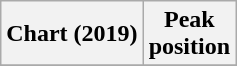<table class="wikitable plainrowheaders sortable">
<tr>
<th scope="col">Chart (2019)</th>
<th scope="col">Peak<br>position</th>
</tr>
<tr>
</tr>
</table>
